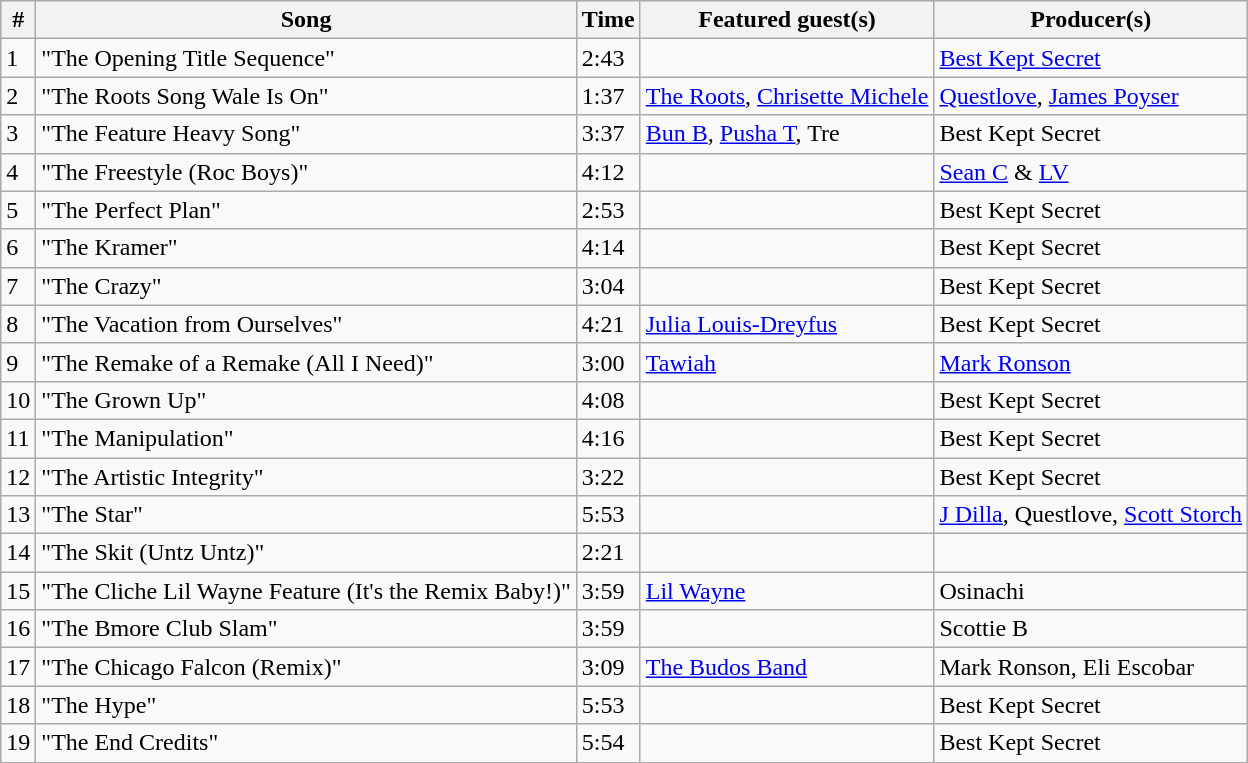<table class="wikitable">
<tr>
<th>#</th>
<th>Song</th>
<th>Time</th>
<th>Featured guest(s)</th>
<th>Producer(s)</th>
</tr>
<tr>
<td>1</td>
<td>"The Opening Title Sequence"</td>
<td>2:43</td>
<td></td>
<td><a href='#'>Best Kept Secret</a></td>
</tr>
<tr>
<td>2</td>
<td>"The Roots Song Wale Is On"</td>
<td>1:37</td>
<td><a href='#'>The Roots</a>, <a href='#'>Chrisette Michele</a></td>
<td><a href='#'>Questlove</a>, <a href='#'>James Poyser</a></td>
</tr>
<tr>
<td>3</td>
<td>"The Feature Heavy Song"</td>
<td>3:37</td>
<td><a href='#'>Bun B</a>, <a href='#'>Pusha T</a>, Tre</td>
<td>Best Kept Secret</td>
</tr>
<tr>
<td>4</td>
<td>"The Freestyle (Roc Boys)"</td>
<td>4:12</td>
<td></td>
<td><a href='#'>Sean C</a> & <a href='#'>LV</a></td>
</tr>
<tr>
<td>5</td>
<td>"The Perfect Plan"</td>
<td>2:53</td>
<td></td>
<td>Best Kept Secret</td>
</tr>
<tr>
<td>6</td>
<td>"The Kramer"</td>
<td>4:14</td>
<td></td>
<td>Best Kept Secret</td>
</tr>
<tr>
<td>7</td>
<td>"The Crazy"</td>
<td>3:04</td>
<td></td>
<td>Best Kept Secret</td>
</tr>
<tr>
<td>8</td>
<td>"The Vacation from Ourselves"</td>
<td>4:21</td>
<td><a href='#'>Julia Louis-Dreyfus</a></td>
<td>Best Kept Secret</td>
</tr>
<tr>
<td>9</td>
<td>"The Remake of a Remake (All I Need)"</td>
<td>3:00</td>
<td><a href='#'>Tawiah</a></td>
<td><a href='#'>Mark Ronson</a></td>
</tr>
<tr>
<td>10</td>
<td>"The Grown Up"</td>
<td>4:08</td>
<td></td>
<td>Best Kept Secret</td>
</tr>
<tr>
<td>11</td>
<td>"The Manipulation"</td>
<td>4:16</td>
<td></td>
<td>Best Kept Secret</td>
</tr>
<tr>
<td>12</td>
<td>"The Artistic Integrity"</td>
<td>3:22</td>
<td></td>
<td>Best Kept Secret</td>
</tr>
<tr>
<td>13</td>
<td>"The Star"</td>
<td>5:53</td>
<td></td>
<td><a href='#'>J Dilla</a>, Questlove, <a href='#'>Scott Storch</a></td>
</tr>
<tr>
<td>14</td>
<td>"The Skit (Untz Untz)"</td>
<td>2:21</td>
<td></td>
<td></td>
</tr>
<tr>
<td>15</td>
<td>"The Cliche Lil Wayne Feature (It's the Remix Baby!)"</td>
<td>3:59</td>
<td><a href='#'>Lil Wayne</a></td>
<td>Osinachi</td>
</tr>
<tr>
<td>16</td>
<td>"The Bmore Club Slam"</td>
<td>3:59</td>
<td></td>
<td>Scottie B</td>
</tr>
<tr>
<td>17</td>
<td>"The Chicago Falcon (Remix)"</td>
<td>3:09</td>
<td><a href='#'>The Budos Band</a></td>
<td>Mark Ronson, Eli Escobar</td>
</tr>
<tr>
<td>18</td>
<td>"The Hype"</td>
<td>5:53</td>
<td></td>
<td>Best Kept Secret</td>
</tr>
<tr>
<td>19</td>
<td>"The End Credits"</td>
<td>5:54</td>
<td></td>
<td>Best Kept Secret</td>
</tr>
</table>
